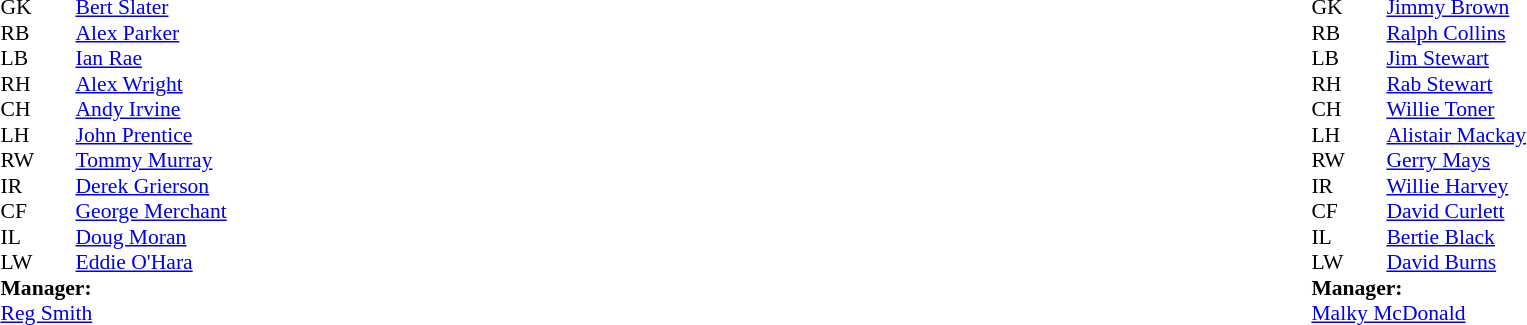<table width="100%">
<tr>
<td valign="top" width="50%"><br><table style="font-size: 90%" cellspacing="0" cellpadding="0">
<tr>
<th width="25"></th>
<th width="25"></th>
</tr>
<tr>
<td>GK</td>
<td></td>
<td> <a href='#'>Bert Slater</a></td>
</tr>
<tr>
<td>RB</td>
<td></td>
<td> <a href='#'>Alex Parker</a></td>
</tr>
<tr>
<td>LB</td>
<td></td>
<td> <a href='#'>Ian Rae</a></td>
</tr>
<tr>
<td>RH</td>
<td></td>
<td> <a href='#'>Alex Wright</a></td>
</tr>
<tr>
<td>CH</td>
<td></td>
<td> <a href='#'>Andy Irvine</a></td>
</tr>
<tr>
<td>LH</td>
<td></td>
<td> <a href='#'>John Prentice</a></td>
</tr>
<tr>
<td>RW</td>
<td></td>
<td> <a href='#'>Tommy Murray</a></td>
</tr>
<tr>
<td>IR</td>
<td></td>
<td> <a href='#'>Derek Grierson</a></td>
</tr>
<tr>
<td>CF</td>
<td></td>
<td> <a href='#'>George Merchant</a></td>
</tr>
<tr>
<td>IL</td>
<td></td>
<td> <a href='#'>Doug Moran</a></td>
</tr>
<tr>
<td>LW</td>
<td></td>
<td> <a href='#'>Eddie O'Hara</a></td>
</tr>
<tr>
<td colspan=4><strong>Manager:</strong></td>
</tr>
<tr>
<td colspan="4"> <a href='#'>Reg Smith</a></td>
</tr>
</table>
</td>
<td valign="top"></td>
<td valign="top" width="50%"><br><table style="font-size: 90%" cellspacing="0" cellpadding="0" align=center>
<tr>
<th width="25"></th>
<th width="25"></th>
</tr>
<tr>
<td>GK</td>
<td></td>
<td> <a href='#'>Jimmy Brown</a></td>
</tr>
<tr>
<td>RB</td>
<td></td>
<td> <a href='#'>Ralph Collins</a></td>
</tr>
<tr>
<td>LB</td>
<td></td>
<td> <a href='#'>Jim Stewart</a></td>
</tr>
<tr>
<td>RH</td>
<td></td>
<td> <a href='#'>Rab Stewart</a></td>
</tr>
<tr>
<td>CH</td>
<td></td>
<td> <a href='#'>Willie Toner</a></td>
</tr>
<tr>
<td>LH</td>
<td></td>
<td> <a href='#'>Alistair Mackay</a></td>
</tr>
<tr>
<td>RW</td>
<td></td>
<td> <a href='#'>Gerry Mays</a></td>
</tr>
<tr>
<td>IR</td>
<td></td>
<td> <a href='#'>Willie Harvey</a></td>
</tr>
<tr>
<td>CF</td>
<td></td>
<td> <a href='#'>David Curlett</a></td>
</tr>
<tr>
<td>IL</td>
<td></td>
<td> <a href='#'>Bertie Black</a></td>
</tr>
<tr>
<td>LW</td>
<td></td>
<td> <a href='#'>David Burns</a></td>
</tr>
<tr>
<td colspan=4><strong>Manager:</strong></td>
</tr>
<tr>
<td colspan="4"> <a href='#'>Malky McDonald</a></td>
</tr>
</table>
</td>
</tr>
</table>
